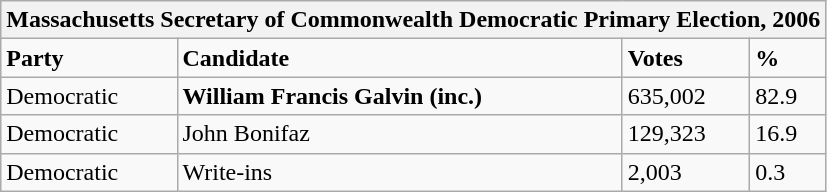<table class="wikitable">
<tr>
<th colspan="4">Massachusetts Secretary of Commonwealth Democratic Primary Election, 2006</th>
</tr>
<tr>
<td><strong>Party</strong></td>
<td><strong>Candidate</strong></td>
<td><strong>Votes</strong></td>
<td><strong>%</strong></td>
</tr>
<tr>
<td>Democratic</td>
<td><strong>William Francis Galvin (inc.)</strong></td>
<td>635,002</td>
<td>82.9</td>
</tr>
<tr>
<td>Democratic</td>
<td>John Bonifaz</td>
<td>129,323</td>
<td>16.9</td>
</tr>
<tr>
<td>Democratic</td>
<td>Write-ins</td>
<td>2,003</td>
<td>0.3</td>
</tr>
</table>
